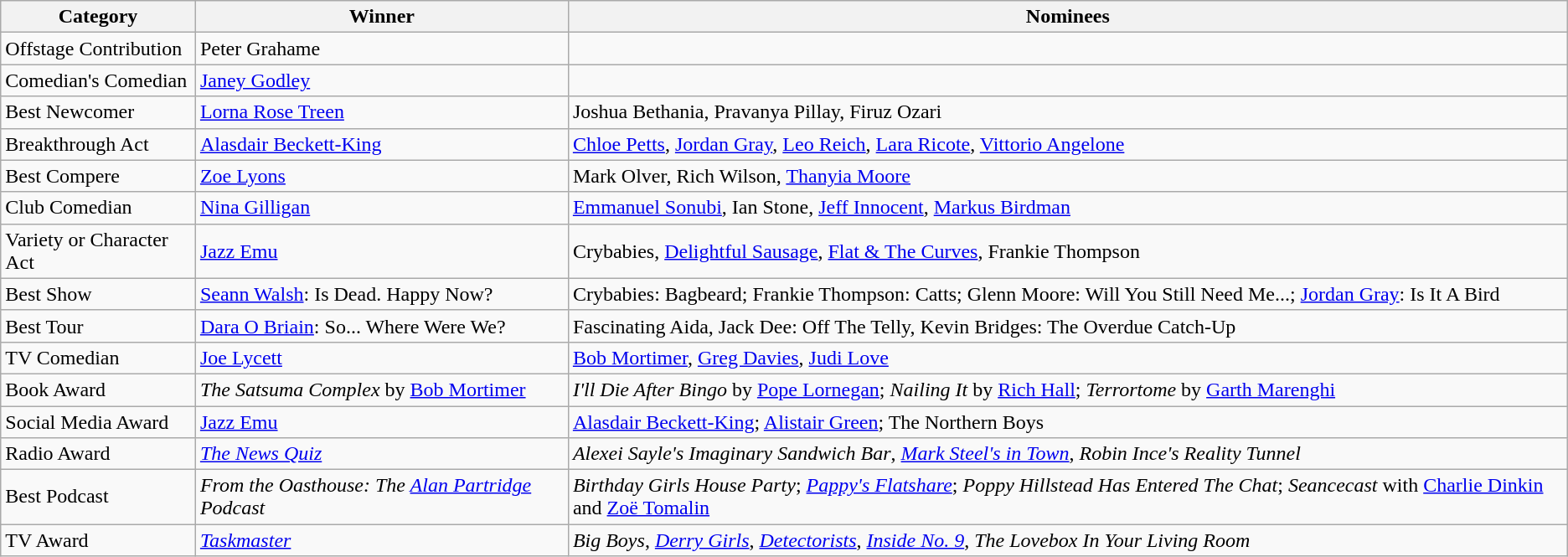<table class="wikitable">
<tr>
<th>Category</th>
<th>Winner</th>
<th>Nominees</th>
</tr>
<tr>
<td>Offstage Contribution</td>
<td>Peter Grahame</td>
<td></td>
</tr>
<tr>
<td>Comedian's Comedian</td>
<td><a href='#'>Janey Godley</a></td>
<td></td>
</tr>
<tr>
<td>Best Newcomer</td>
<td><a href='#'>Lorna Rose Treen</a></td>
<td>Joshua Bethania, Pravanya Pillay, Firuz Ozari</td>
</tr>
<tr>
<td>Breakthrough Act</td>
<td><a href='#'>Alasdair Beckett-King</a></td>
<td><a href='#'>Chloe Petts</a>, <a href='#'>Jordan Gray</a>, <a href='#'>Leo Reich</a>, <a href='#'>Lara Ricote</a>, <a href='#'>Vittorio Angelone</a></td>
</tr>
<tr>
<td>Best Compere</td>
<td><a href='#'>Zoe Lyons</a></td>
<td>Mark Olver, Rich Wilson, <a href='#'>Thanyia Moore</a></td>
</tr>
<tr>
<td>Club Comedian</td>
<td><a href='#'>Nina Gilligan</a></td>
<td><a href='#'>Emmanuel Sonubi</a>, Ian Stone, <a href='#'>Jeff Innocent</a>, <a href='#'>Markus Birdman</a></td>
</tr>
<tr>
<td>Variety or Character Act</td>
<td><a href='#'>Jazz Emu</a></td>
<td>Crybabies, <a href='#'>Delightful Sausage</a>, <a href='#'>Flat & The Curves</a>, Frankie Thompson</td>
</tr>
<tr>
<td>Best Show</td>
<td><a href='#'>Seann Walsh</a>: Is Dead. Happy Now?</td>
<td>Crybabies: Bagbeard; Frankie Thompson: Catts; Glenn Moore: Will You Still Need Me...; <a href='#'>Jordan Gray</a>: Is It A Bird</td>
</tr>
<tr>
<td>Best Tour</td>
<td><a href='#'>Dara O Briain</a>: So... Where Were We?</td>
<td>Fascinating Aida, Jack Dee: Off The Telly, Kevin Bridges: The Overdue Catch-Up</td>
</tr>
<tr>
<td>TV Comedian</td>
<td><a href='#'>Joe Lycett</a></td>
<td><a href='#'>Bob Mortimer</a>, <a href='#'>Greg Davies</a>, <a href='#'>Judi Love</a></td>
</tr>
<tr>
<td>Book Award</td>
<td><em>The Satsuma Complex</em> by <a href='#'>Bob Mortimer</a></td>
<td><em>I'll Die After Bingo</em> by <a href='#'>Pope Lornegan</a>; <em>Nailing It</em> by <a href='#'>Rich Hall</a>; <em>Terrortome</em> by <a href='#'>Garth Marenghi</a></td>
</tr>
<tr>
<td>Social Media Award</td>
<td><a href='#'>Jazz Emu</a></td>
<td><a href='#'>Alasdair Beckett-King</a>; <a href='#'>Alistair Green</a>; The Northern Boys</td>
</tr>
<tr>
<td>Radio Award</td>
<td><em><a href='#'>The News Quiz</a></em></td>
<td><em>Alexei Sayle's Imaginary Sandwich Bar</em>, <em><a href='#'>Mark Steel's in Town</a></em>, <em>Robin Ince's Reality Tunnel</em></td>
</tr>
<tr>
<td>Best Podcast</td>
<td><em>From the Oasthouse: The <a href='#'>Alan Partridge</a> Podcast</em></td>
<td><em>Birthday Girls House Party</em>; <em><a href='#'>Pappy's Flatshare</a></em>; <em>Poppy Hillstead Has Entered The Chat</em>; <em>Seancecast</em> with <a href='#'>Charlie Dinkin</a> and <a href='#'>Zoë Tomalin</a></td>
</tr>
<tr>
<td>TV Award</td>
<td><a href='#'><em>Taskmaster</em></a></td>
<td><em>Big Boys</em>, <em><a href='#'>Derry Girls</a></em>, <em><a href='#'>Detectorists</a></em>, <em><a href='#'>Inside No. 9</a></em>, <em>The Lovebox In Your Living Room</em></td>
</tr>
</table>
